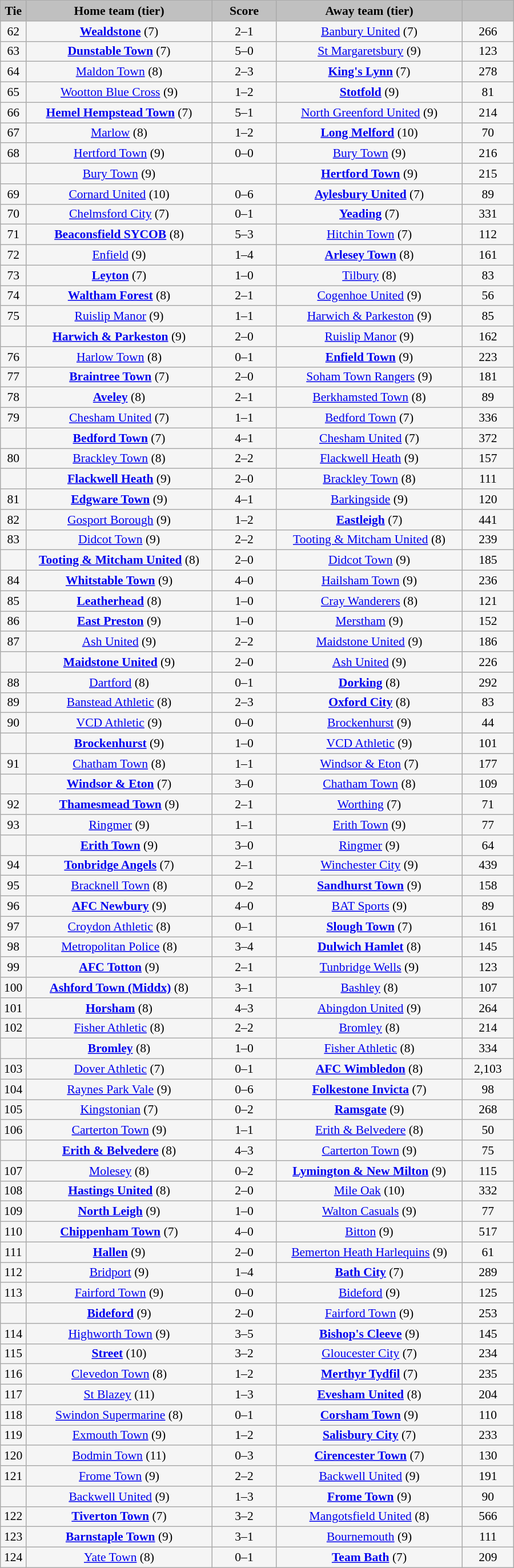<table class="wikitable" style="width: 600px; background:WhiteSmoke; text-align:center; font-size:90%">
<tr>
<td scope="col" style="width:  5.00%; background:silver;"><strong>Tie</strong></td>
<td scope="col" style="width: 36.25%; background:silver;"><strong>Home team (tier)</strong></td>
<td scope="col" style="width: 12.50%; background:silver;"><strong>Score</strong></td>
<td scope="col" style="width: 36.25%; background:silver;"><strong>Away team (tier)</strong></td>
<td scope="col" style="width: 10.00%; background:silver;"><strong></strong></td>
</tr>
<tr>
<td>62</td>
<td><strong><a href='#'>Wealdstone</a></strong> (7)</td>
<td>2–1</td>
<td><a href='#'>Banbury United</a> (7)</td>
<td>266</td>
</tr>
<tr>
<td>63</td>
<td><strong><a href='#'>Dunstable Town</a></strong> (7)</td>
<td>5–0</td>
<td><a href='#'>St Margaretsbury</a> (9)</td>
<td>123</td>
</tr>
<tr>
<td>64</td>
<td><a href='#'>Maldon Town</a> (8)</td>
<td>2–3</td>
<td><strong><a href='#'>King's Lynn</a></strong> (7)</td>
<td>278</td>
</tr>
<tr>
<td>65</td>
<td><a href='#'>Wootton Blue Cross</a> (9)</td>
<td>1–2</td>
<td><strong><a href='#'>Stotfold</a></strong> (9)</td>
<td>81</td>
</tr>
<tr>
<td>66</td>
<td><strong><a href='#'>Hemel Hempstead Town</a></strong> (7)</td>
<td>5–1</td>
<td><a href='#'>North Greenford United</a> (9)</td>
<td>214</td>
</tr>
<tr>
<td>67</td>
<td><a href='#'>Marlow</a> (8)</td>
<td>1–2</td>
<td><strong><a href='#'>Long Melford</a></strong> (10)</td>
<td>70</td>
</tr>
<tr>
<td>68</td>
<td><a href='#'>Hertford Town</a> (9)</td>
<td>0–0</td>
<td><a href='#'>Bury Town</a> (9)</td>
<td>216</td>
</tr>
<tr>
<td><em></em></td>
<td><a href='#'>Bury Town</a> (9)</td>
<td></td>
<td><strong><a href='#'>Hertford Town</a></strong> (9)</td>
<td>215</td>
</tr>
<tr>
<td>69</td>
<td><a href='#'>Cornard United</a> (10)</td>
<td>0–6</td>
<td><strong><a href='#'>Aylesbury United</a></strong> (7)</td>
<td>89</td>
</tr>
<tr>
<td>70</td>
<td><a href='#'>Chelmsford City</a> (7)</td>
<td>0–1</td>
<td><strong><a href='#'>Yeading</a></strong> (7)</td>
<td>331</td>
</tr>
<tr>
<td>71</td>
<td><strong><a href='#'>Beaconsfield SYCOB</a></strong> (8)</td>
<td>5–3</td>
<td><a href='#'>Hitchin Town</a> (7)</td>
<td>112</td>
</tr>
<tr>
<td>72</td>
<td><a href='#'>Enfield</a> (9)</td>
<td>1–4</td>
<td><strong><a href='#'>Arlesey Town</a></strong> (8)</td>
<td>161</td>
</tr>
<tr>
<td>73</td>
<td><strong><a href='#'>Leyton</a></strong> (7)</td>
<td>1–0</td>
<td><a href='#'>Tilbury</a> (8)</td>
<td>83</td>
</tr>
<tr>
<td>74</td>
<td><strong><a href='#'>Waltham Forest</a></strong> (8)</td>
<td>2–1</td>
<td><a href='#'>Cogenhoe United</a> (9)</td>
<td>56</td>
</tr>
<tr>
<td>75</td>
<td><a href='#'>Ruislip Manor</a> (9)</td>
<td>1–1</td>
<td><a href='#'>Harwich & Parkeston</a> (9)</td>
<td>85</td>
</tr>
<tr>
<td><em></em></td>
<td><strong><a href='#'>Harwich & Parkeston</a></strong> (9)</td>
<td>2–0</td>
<td><a href='#'>Ruislip Manor</a> (9)</td>
<td>162</td>
</tr>
<tr>
<td>76</td>
<td><a href='#'>Harlow Town</a> (8)</td>
<td>0–1</td>
<td><strong><a href='#'>Enfield Town</a></strong> (9)</td>
<td>223</td>
</tr>
<tr>
<td>77</td>
<td><strong><a href='#'>Braintree Town</a></strong> (7)</td>
<td>2–0</td>
<td><a href='#'>Soham Town Rangers</a> (9)</td>
<td>181</td>
</tr>
<tr>
<td>78</td>
<td><strong><a href='#'>Aveley</a></strong> (8)</td>
<td>2–1</td>
<td><a href='#'>Berkhamsted Town</a> (8)</td>
<td>89</td>
</tr>
<tr>
<td>79</td>
<td><a href='#'>Chesham United</a> (7)</td>
<td>1–1</td>
<td><a href='#'>Bedford Town</a> (7)</td>
<td>336</td>
</tr>
<tr>
<td><em></em></td>
<td><strong><a href='#'>Bedford Town</a></strong> (7)</td>
<td>4–1</td>
<td><a href='#'>Chesham United</a> (7)</td>
<td>372</td>
</tr>
<tr>
<td>80</td>
<td><a href='#'>Brackley Town</a> (8)</td>
<td>2–2</td>
<td><a href='#'>Flackwell Heath</a> (9)</td>
<td>157</td>
</tr>
<tr>
<td><em></em></td>
<td><strong><a href='#'>Flackwell Heath</a></strong> (9)</td>
<td>2–0</td>
<td><a href='#'>Brackley Town</a> (8)</td>
<td>111</td>
</tr>
<tr>
<td>81</td>
<td><strong><a href='#'>Edgware Town</a></strong> (9)</td>
<td>4–1</td>
<td><a href='#'>Barkingside</a> (9)</td>
<td>120</td>
</tr>
<tr>
<td>82</td>
<td><a href='#'>Gosport Borough</a> (9)</td>
<td>1–2</td>
<td><strong><a href='#'>Eastleigh</a></strong> (7)</td>
<td>441</td>
</tr>
<tr>
<td>83</td>
<td><a href='#'>Didcot Town</a> (9)</td>
<td>2–2</td>
<td><a href='#'>Tooting & Mitcham United</a> (8)</td>
<td>239</td>
</tr>
<tr>
<td><em></em></td>
<td><strong><a href='#'>Tooting & Mitcham United</a></strong> (8)</td>
<td>2–0</td>
<td><a href='#'>Didcot Town</a> (9)</td>
<td>185</td>
</tr>
<tr>
<td>84</td>
<td><strong><a href='#'>Whitstable Town</a></strong> (9)</td>
<td>4–0</td>
<td><a href='#'>Hailsham Town</a> (9)</td>
<td>236</td>
</tr>
<tr>
<td>85</td>
<td><strong><a href='#'>Leatherhead</a></strong> (8)</td>
<td>1–0</td>
<td><a href='#'>Cray Wanderers</a> (8)</td>
<td>121</td>
</tr>
<tr>
<td>86</td>
<td><strong><a href='#'>East Preston</a></strong> (9)</td>
<td>1–0</td>
<td><a href='#'>Merstham</a> (9)</td>
<td>152</td>
</tr>
<tr>
<td>87</td>
<td><a href='#'>Ash United</a> (9)</td>
<td>2–2</td>
<td><a href='#'>Maidstone United</a> (9)</td>
<td>186</td>
</tr>
<tr>
<td><em></em></td>
<td><strong><a href='#'>Maidstone United</a></strong> (9)</td>
<td>2–0</td>
<td><a href='#'>Ash United</a> (9)</td>
<td>226</td>
</tr>
<tr>
<td>88</td>
<td><a href='#'>Dartford</a> (8)</td>
<td>0–1</td>
<td><strong><a href='#'>Dorking</a></strong> (8)</td>
<td>292</td>
</tr>
<tr>
<td>89</td>
<td><a href='#'>Banstead Athletic</a> (8)</td>
<td>2–3</td>
<td><strong><a href='#'>Oxford City</a></strong> (8)</td>
<td>83</td>
</tr>
<tr>
<td>90</td>
<td><a href='#'>VCD Athletic</a> (9)</td>
<td>0–0</td>
<td><a href='#'>Brockenhurst</a> (9)</td>
<td>44</td>
</tr>
<tr>
<td><em></em></td>
<td><strong><a href='#'>Brockenhurst</a></strong> (9)</td>
<td>1–0</td>
<td><a href='#'>VCD Athletic</a> (9)</td>
<td>101</td>
</tr>
<tr>
<td>91</td>
<td><a href='#'>Chatham Town</a> (8)</td>
<td>1–1</td>
<td><a href='#'>Windsor & Eton</a> (7)</td>
<td>177</td>
</tr>
<tr>
<td><em></em></td>
<td><strong><a href='#'>Windsor & Eton</a></strong> (7)</td>
<td>3–0</td>
<td><a href='#'>Chatham Town</a> (8)</td>
<td>109</td>
</tr>
<tr>
<td>92</td>
<td><strong><a href='#'>Thamesmead Town</a></strong> (9)</td>
<td>2–1</td>
<td><a href='#'>Worthing</a> (7)</td>
<td>71</td>
</tr>
<tr>
<td>93</td>
<td><a href='#'>Ringmer</a> (9)</td>
<td>1–1</td>
<td><a href='#'>Erith Town</a> (9)</td>
<td>77</td>
</tr>
<tr>
<td><em></em></td>
<td><strong><a href='#'>Erith Town</a></strong> (9)</td>
<td>3–0</td>
<td><a href='#'>Ringmer</a> (9)</td>
<td>64</td>
</tr>
<tr>
<td>94</td>
<td><strong><a href='#'>Tonbridge Angels</a></strong> (7)</td>
<td>2–1</td>
<td><a href='#'>Winchester City</a> (9)</td>
<td>439</td>
</tr>
<tr>
<td>95</td>
<td><a href='#'>Bracknell Town</a> (8)</td>
<td>0–2</td>
<td><strong><a href='#'>Sandhurst Town</a></strong> (9)</td>
<td>158</td>
</tr>
<tr>
<td>96</td>
<td><strong><a href='#'>AFC Newbury</a></strong> (9)</td>
<td>4–0</td>
<td><a href='#'>BAT Sports</a> (9)</td>
<td>89</td>
</tr>
<tr>
<td>97</td>
<td><a href='#'>Croydon Athletic</a> (8)</td>
<td>0–1</td>
<td><strong><a href='#'>Slough Town</a></strong> (7)</td>
<td>161</td>
</tr>
<tr>
<td>98</td>
<td><a href='#'>Metropolitan Police</a> (8)</td>
<td>3–4</td>
<td><strong><a href='#'>Dulwich Hamlet</a></strong> (8)</td>
<td>145</td>
</tr>
<tr>
<td>99</td>
<td><strong><a href='#'>AFC Totton</a></strong> (9)</td>
<td>2–1</td>
<td><a href='#'>Tunbridge Wells</a> (9)</td>
<td>123</td>
</tr>
<tr>
<td>100</td>
<td><strong><a href='#'>Ashford Town (Middx)</a></strong> (8)</td>
<td>3–1</td>
<td><a href='#'>Bashley</a> (8)</td>
<td>107</td>
</tr>
<tr>
<td>101</td>
<td><strong><a href='#'>Horsham</a></strong> (8)</td>
<td>4–3</td>
<td><a href='#'>Abingdon United</a> (9)</td>
<td>264</td>
</tr>
<tr>
<td>102</td>
<td><a href='#'>Fisher Athletic</a> (8)</td>
<td>2–2</td>
<td><a href='#'>Bromley</a> (8)</td>
<td>214</td>
</tr>
<tr>
<td><em></em></td>
<td><strong><a href='#'>Bromley</a></strong> (8)</td>
<td>1–0</td>
<td><a href='#'>Fisher Athletic</a> (8)</td>
<td>334</td>
</tr>
<tr>
<td>103</td>
<td><a href='#'>Dover Athletic</a> (7)</td>
<td>0–1</td>
<td><strong><a href='#'>AFC Wimbledon</a></strong> (8)</td>
<td>2,103</td>
</tr>
<tr>
<td>104</td>
<td><a href='#'>Raynes Park Vale</a> (9)</td>
<td>0–6</td>
<td><strong><a href='#'>Folkestone Invicta</a></strong> (7)</td>
<td>98</td>
</tr>
<tr>
<td>105</td>
<td><a href='#'>Kingstonian</a> (7)</td>
<td>0–2</td>
<td><strong><a href='#'>Ramsgate</a></strong> (9)</td>
<td>268</td>
</tr>
<tr>
<td>106</td>
<td><a href='#'>Carterton Town</a> (9)</td>
<td>1–1</td>
<td><a href='#'>Erith & Belvedere</a> (8)</td>
<td>50</td>
</tr>
<tr>
<td><em></em></td>
<td><strong><a href='#'>Erith & Belvedere</a></strong> (8)</td>
<td>4–3</td>
<td><a href='#'>Carterton Town</a> (9)</td>
<td>75</td>
</tr>
<tr>
<td>107</td>
<td><a href='#'>Molesey</a> (8)</td>
<td>0–2</td>
<td><strong><a href='#'>Lymington & New Milton</a></strong> (9)</td>
<td>115</td>
</tr>
<tr>
<td>108</td>
<td><strong><a href='#'>Hastings United</a></strong> (8)</td>
<td>2–0</td>
<td><a href='#'>Mile Oak</a> (10)</td>
<td>332</td>
</tr>
<tr>
<td>109</td>
<td><strong><a href='#'>North Leigh</a></strong> (9)</td>
<td>1–0</td>
<td><a href='#'>Walton Casuals</a> (9)</td>
<td>77</td>
</tr>
<tr>
<td>110</td>
<td><strong><a href='#'>Chippenham Town</a></strong> (7)</td>
<td>4–0</td>
<td><a href='#'>Bitton</a> (9)</td>
<td>517</td>
</tr>
<tr>
<td>111</td>
<td><strong><a href='#'>Hallen</a></strong> (9)</td>
<td>2–0</td>
<td><a href='#'>Bemerton Heath Harlequins</a> (9)</td>
<td>61</td>
</tr>
<tr>
<td>112</td>
<td><a href='#'>Bridport</a> (9)</td>
<td>1–4</td>
<td><strong><a href='#'>Bath City</a></strong> (7)</td>
<td>289</td>
</tr>
<tr>
<td>113</td>
<td><a href='#'>Fairford Town</a> (9)</td>
<td>0–0</td>
<td><a href='#'>Bideford</a> (9)</td>
<td>125</td>
</tr>
<tr>
<td><em></em></td>
<td><strong><a href='#'>Bideford</a></strong> (9)</td>
<td>2–0</td>
<td><a href='#'>Fairford Town</a> (9)</td>
<td>253</td>
</tr>
<tr>
<td>114</td>
<td><a href='#'>Highworth Town</a> (9)</td>
<td>3–5</td>
<td><strong><a href='#'>Bishop's Cleeve</a></strong> (9)</td>
<td>145</td>
</tr>
<tr>
<td>115</td>
<td><strong><a href='#'>Street</a></strong> (10)</td>
<td>3–2</td>
<td><a href='#'>Gloucester City</a> (7)</td>
<td>234</td>
</tr>
<tr>
<td>116</td>
<td><a href='#'>Clevedon Town</a> (8)</td>
<td>1–2</td>
<td><strong><a href='#'>Merthyr Tydfil</a></strong> (7)</td>
<td>235</td>
</tr>
<tr>
<td>117</td>
<td><a href='#'>St Blazey</a> (11)</td>
<td>1–3</td>
<td><strong><a href='#'>Evesham United</a></strong> (8)</td>
<td>204</td>
</tr>
<tr>
<td>118</td>
<td><a href='#'>Swindon Supermarine</a> (8)</td>
<td>0–1</td>
<td><strong><a href='#'>Corsham Town</a></strong> (9)</td>
<td>110</td>
</tr>
<tr>
<td>119</td>
<td><a href='#'>Exmouth Town</a> (9)</td>
<td>1–2</td>
<td><strong><a href='#'>Salisbury City</a></strong> (7)</td>
<td>233</td>
</tr>
<tr>
<td>120</td>
<td><a href='#'>Bodmin Town</a> (11)</td>
<td>0–3</td>
<td><strong><a href='#'>Cirencester Town</a></strong> (7)</td>
<td>130</td>
</tr>
<tr>
<td>121</td>
<td><a href='#'>Frome Town</a> (9)</td>
<td>2–2</td>
<td><a href='#'>Backwell United</a> (9)</td>
<td>191</td>
</tr>
<tr>
<td><em></em></td>
<td><a href='#'>Backwell United</a> (9)</td>
<td>1–3</td>
<td><strong><a href='#'>Frome Town</a></strong> (9)</td>
<td>90</td>
</tr>
<tr>
<td>122</td>
<td><strong><a href='#'>Tiverton Town</a></strong> (7)</td>
<td>3–2</td>
<td><a href='#'>Mangotsfield United</a> (8)</td>
<td>566</td>
</tr>
<tr>
<td>123</td>
<td><strong><a href='#'>Barnstaple Town</a></strong> (9)</td>
<td>3–1</td>
<td><a href='#'>Bournemouth</a> (9)</td>
<td>111</td>
</tr>
<tr>
<td>124</td>
<td><a href='#'>Yate Town</a> (8)</td>
<td>0–1</td>
<td><strong><a href='#'>Team Bath</a></strong> (7)</td>
<td>209</td>
</tr>
</table>
